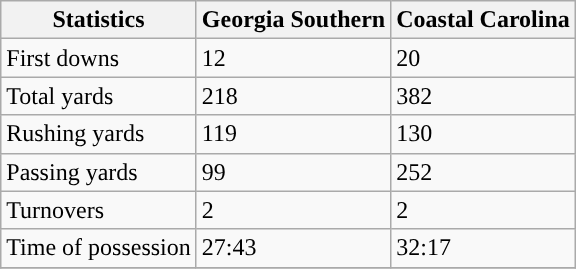<table class="wikitable">
<tr>
<th>Statistics</th>
<th>Georgia Southern</th>
<th>Coastal Carolina</th>
</tr>
<tr>
<td>First downs</td>
<td>12</td>
<td>20</td>
</tr>
<tr>
<td>Total yards</td>
<td>218</td>
<td>382</td>
</tr>
<tr>
<td>Rushing yards</td>
<td>119</td>
<td>130</td>
</tr>
<tr>
<td>Passing yards</td>
<td>99</td>
<td>252</td>
</tr>
<tr>
<td>Turnovers</td>
<td>2</td>
<td>2</td>
</tr>
<tr>
<td>Time of possession</td>
<td>27:43</td>
<td>32:17</td>
</tr>
<tr>
</tr>
</table>
